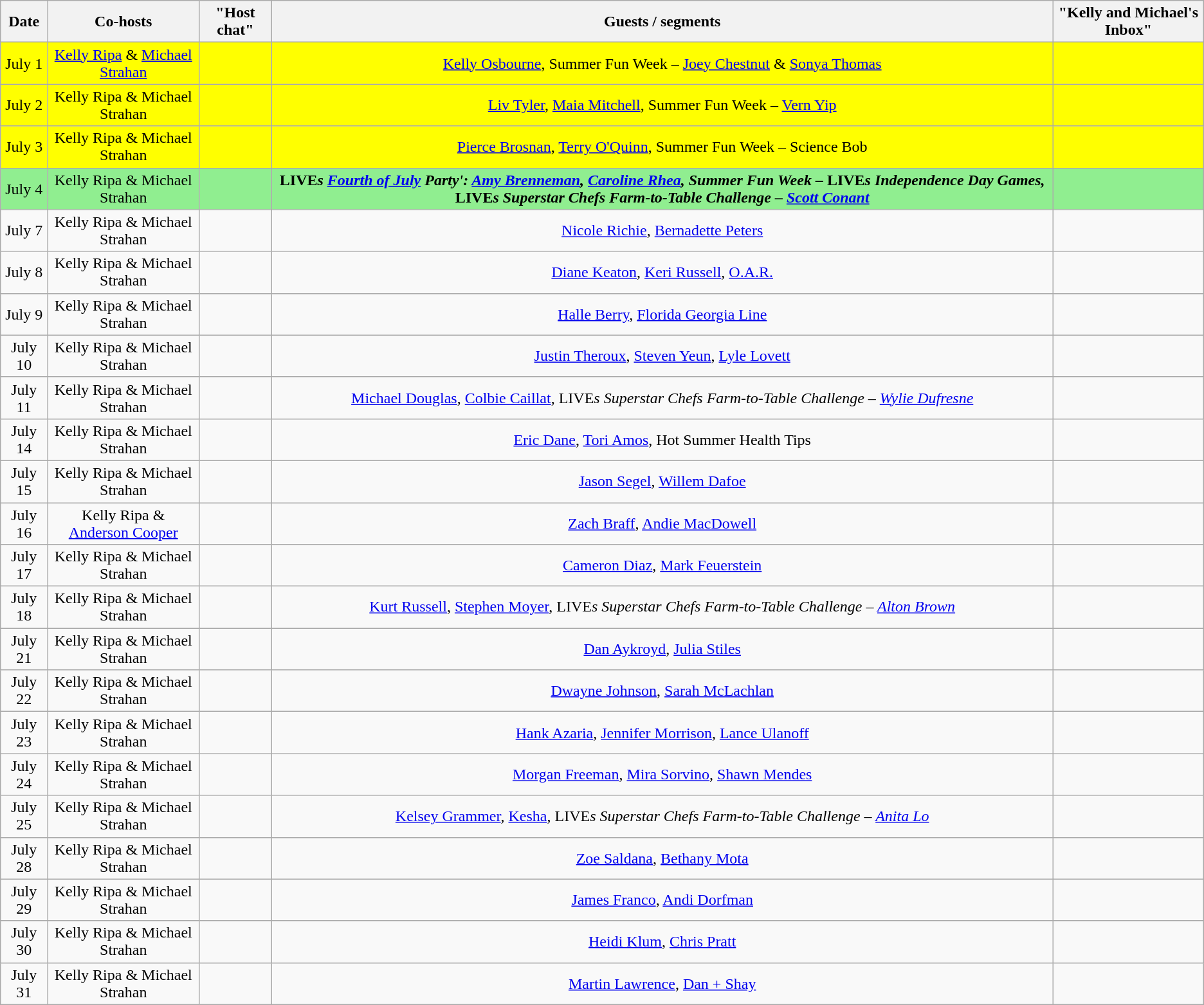<table class="wikitable sortable" style="text-align:center;">
<tr>
<th>Date</th>
<th>Co-hosts</th>
<th>"Host chat"</th>
<th>Guests / segments</th>
<th>"Kelly and Michael's Inbox"</th>
</tr>
<tr style="background:yellow;">
<td>July 1</td>
<td><a href='#'>Kelly Ripa</a> & <a href='#'>Michael Strahan</a></td>
<td></td>
<td><a href='#'>Kelly Osbourne</a>, Summer Fun Week – <a href='#'>Joey Chestnut</a> & <a href='#'>Sonya Thomas</a></td>
<td></td>
</tr>
<tr style="background:yellow;">
<td>July 2</td>
<td>Kelly Ripa & Michael Strahan</td>
<td></td>
<td><a href='#'>Liv Tyler</a>, <a href='#'>Maia Mitchell</a>, Summer Fun Week – <a href='#'>Vern Yip</a></td>
<td></td>
</tr>
<tr style="background:yellow;">
<td>July 3</td>
<td>Kelly Ripa & Michael Strahan</td>
<td></td>
<td><a href='#'>Pierce Brosnan</a>, <a href='#'>Terry O'Quinn</a>, Summer Fun Week – Science Bob</td>
<td></td>
</tr>
<tr style="background:lightgreen;">
<td>July 4</td>
<td>Kelly Ripa & Michael Strahan</td>
<td></td>
<td><strong>LIVE<em>s <a href='#'>Fourth of July</a> Party': <a href='#'>Amy Brenneman</a>, <a href='#'>Caroline Rhea</a>, Summer Fun Week – </em>LIVE<em>s Independence Day Games, </em>LIVE<em>s Superstar Chefs Farm-to-Table Challenge – <a href='#'>Scott Conant</a></td>
<td></td>
</tr>
<tr>
<td>July 7</td>
<td>Kelly Ripa & Michael Strahan</td>
<td></td>
<td><a href='#'>Nicole Richie</a>, <a href='#'>Bernadette Peters</a></td>
<td></td>
</tr>
<tr>
<td>July 8</td>
<td>Kelly Ripa & Michael Strahan</td>
<td></td>
<td><a href='#'>Diane Keaton</a>, <a href='#'>Keri Russell</a>, <a href='#'>O.A.R.</a></td>
<td></td>
</tr>
<tr>
<td>July 9</td>
<td>Kelly Ripa & Michael Strahan</td>
<td></td>
<td><a href='#'>Halle Berry</a>, <a href='#'>Florida Georgia Line</a></td>
<td></td>
</tr>
<tr>
<td>July 10</td>
<td>Kelly Ripa & Michael Strahan</td>
<td></td>
<td><a href='#'>Justin Theroux</a>, <a href='#'>Steven Yeun</a>, <a href='#'>Lyle Lovett</a></td>
<td></td>
</tr>
<tr>
<td>July 11</td>
<td>Kelly Ripa & Michael Strahan</td>
<td></td>
<td><a href='#'>Michael Douglas</a>, <a href='#'>Colbie Caillat</a>, </em>LIVE<em>s Superstar Chefs Farm-to-Table Challenge – <a href='#'>Wylie Dufresne</a></td>
<td></td>
</tr>
<tr>
<td>July 14</td>
<td>Kelly Ripa & Michael Strahan</td>
<td></td>
<td><a href='#'>Eric Dane</a>, <a href='#'>Tori Amos</a>, Hot Summer Health Tips</td>
<td></td>
</tr>
<tr>
<td>July 15</td>
<td>Kelly Ripa & Michael Strahan</td>
<td></td>
<td><a href='#'>Jason Segel</a>, <a href='#'>Willem Dafoe</a></td>
<td></td>
</tr>
<tr>
<td>July 16</td>
<td>Kelly Ripa & <a href='#'>Anderson Cooper</a></td>
<td></td>
<td><a href='#'>Zach Braff</a>, <a href='#'>Andie MacDowell</a></td>
<td></td>
</tr>
<tr>
<td>July 17</td>
<td>Kelly Ripa & Michael Strahan</td>
<td></td>
<td><a href='#'>Cameron Diaz</a>, <a href='#'>Mark Feuerstein</a></td>
<td></td>
</tr>
<tr>
<td>July 18</td>
<td>Kelly Ripa & Michael Strahan</td>
<td></td>
<td><a href='#'>Kurt Russell</a>, <a href='#'>Stephen Moyer</a>, </em>LIVE<em>s Superstar Chefs Farm-to-Table Challenge – <a href='#'>Alton Brown</a></td>
<td></td>
</tr>
<tr>
<td>July 21</td>
<td>Kelly Ripa & Michael Strahan</td>
<td></td>
<td><a href='#'>Dan Aykroyd</a>, <a href='#'>Julia Stiles</a></td>
<td></td>
</tr>
<tr>
<td>July 22</td>
<td>Kelly Ripa & Michael Strahan</td>
<td></td>
<td><a href='#'>Dwayne Johnson</a>, <a href='#'>Sarah McLachlan</a></td>
<td></td>
</tr>
<tr>
<td>July 23</td>
<td>Kelly Ripa & Michael Strahan</td>
<td></td>
<td><a href='#'>Hank Azaria</a>, <a href='#'>Jennifer Morrison</a>, <a href='#'>Lance Ulanoff</a></td>
<td></td>
</tr>
<tr>
<td>July 24</td>
<td>Kelly Ripa & Michael Strahan</td>
<td></td>
<td><a href='#'>Morgan Freeman</a>, <a href='#'>Mira Sorvino</a>, <a href='#'>Shawn Mendes</a></td>
<td></td>
</tr>
<tr>
<td>July 25</td>
<td>Kelly Ripa & Michael Strahan</td>
<td></td>
<td><a href='#'>Kelsey Grammer</a>, <a href='#'>Kesha</a>, </em>LIVE<em>s Superstar Chefs Farm-to-Table Challenge – <a href='#'>Anita Lo</a></td>
<td></td>
</tr>
<tr>
<td>July 28</td>
<td>Kelly Ripa & Michael Strahan</td>
<td></td>
<td><a href='#'>Zoe Saldana</a>, <a href='#'>Bethany Mota</a></td>
<td></td>
</tr>
<tr>
<td>July 29</td>
<td>Kelly Ripa & Michael Strahan</td>
<td></td>
<td><a href='#'>James Franco</a>, <a href='#'>Andi Dorfman</a></td>
<td></td>
</tr>
<tr>
<td>July 30</td>
<td>Kelly Ripa & Michael Strahan</td>
<td></td>
<td><a href='#'>Heidi Klum</a>, <a href='#'>Chris Pratt</a></td>
<td></td>
</tr>
<tr>
<td>July 31</td>
<td>Kelly Ripa & Michael Strahan</td>
<td></td>
<td><a href='#'>Martin Lawrence</a>, <a href='#'>Dan + Shay</a></td>
<td></td>
</tr>
</table>
